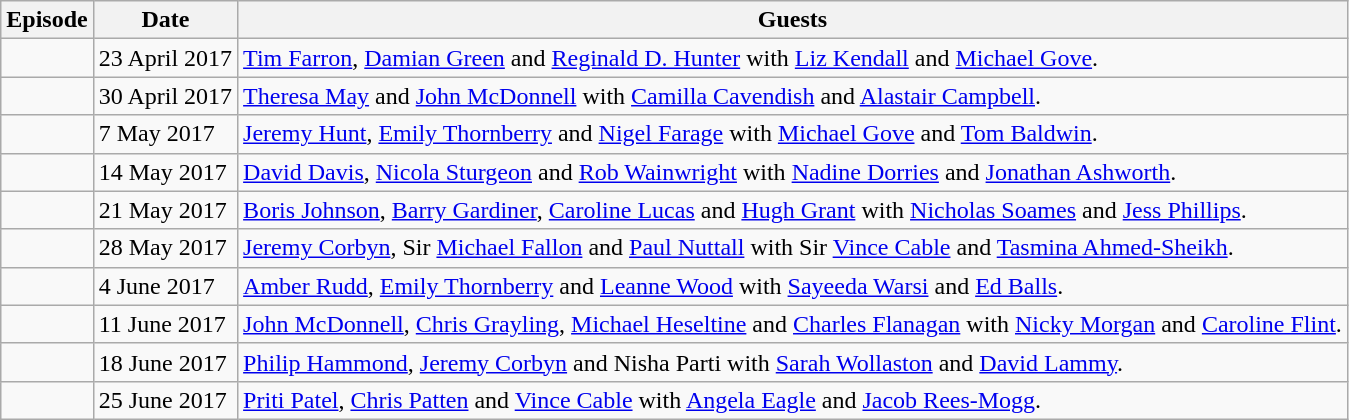<table class="wikitable">
<tr>
<th><strong>Episode</strong></th>
<th><strong>Date</strong></th>
<th><strong>Guests</strong></th>
</tr>
<tr>
<td></td>
<td>23 April 2017</td>
<td><a href='#'>Tim Farron</a>, <a href='#'>Damian Green</a> and <a href='#'>Reginald D. Hunter</a> with <a href='#'>Liz Kendall</a> and <a href='#'>Michael Gove</a>.</td>
</tr>
<tr>
<td></td>
<td>30 April 2017</td>
<td><a href='#'>Theresa May</a> and <a href='#'>John McDonnell</a> with <a href='#'>Camilla Cavendish</a> and <a href='#'>Alastair Campbell</a>.</td>
</tr>
<tr>
<td></td>
<td>7 May 2017</td>
<td><a href='#'>Jeremy Hunt</a>, <a href='#'>Emily Thornberry</a> and <a href='#'>Nigel Farage</a> with <a href='#'>Michael Gove</a> and <a href='#'>Tom Baldwin</a>.</td>
</tr>
<tr>
<td></td>
<td>14 May 2017</td>
<td><a href='#'>David Davis</a>, <a href='#'>Nicola Sturgeon</a> and <a href='#'>Rob Wainwright</a> with <a href='#'>Nadine Dorries</a> and <a href='#'>Jonathan Ashworth</a>.</td>
</tr>
<tr>
<td></td>
<td>21 May 2017</td>
<td><a href='#'>Boris Johnson</a>, <a href='#'>Barry Gardiner</a>, <a href='#'>Caroline Lucas</a> and <a href='#'>Hugh Grant</a> with <a href='#'>Nicholas Soames</a> and <a href='#'>Jess Phillips</a>.</td>
</tr>
<tr>
<td></td>
<td>28 May 2017</td>
<td><a href='#'>Jeremy Corbyn</a>, Sir <a href='#'>Michael Fallon</a> and <a href='#'>Paul Nuttall</a> with Sir <a href='#'>Vince Cable</a> and <a href='#'>Tasmina Ahmed-Sheikh</a>.</td>
</tr>
<tr>
<td></td>
<td>4 June 2017</td>
<td><a href='#'>Amber Rudd</a>, <a href='#'>Emily Thornberry</a> and <a href='#'>Leanne Wood</a> with <a href='#'>Sayeeda Warsi</a> and <a href='#'>Ed Balls</a>.</td>
</tr>
<tr>
<td></td>
<td>11 June 2017</td>
<td><a href='#'>John McDonnell</a>, <a href='#'>Chris Grayling</a>, <a href='#'>Michael Heseltine</a> and <a href='#'>Charles Flanagan</a> with <a href='#'>Nicky Morgan</a> and <a href='#'>Caroline Flint</a>.</td>
</tr>
<tr>
<td></td>
<td>18 June 2017</td>
<td><a href='#'>Philip Hammond</a>, <a href='#'>Jeremy Corbyn</a> and Nisha Parti with <a href='#'>Sarah Wollaston</a> and <a href='#'>David Lammy</a>.</td>
</tr>
<tr>
<td></td>
<td>25 June 2017</td>
<td><a href='#'>Priti Patel</a>, <a href='#'>Chris Patten</a> and <a href='#'>Vince Cable</a> with <a href='#'>Angela Eagle</a> and <a href='#'>Jacob Rees-Mogg</a>.</td>
</tr>
</table>
